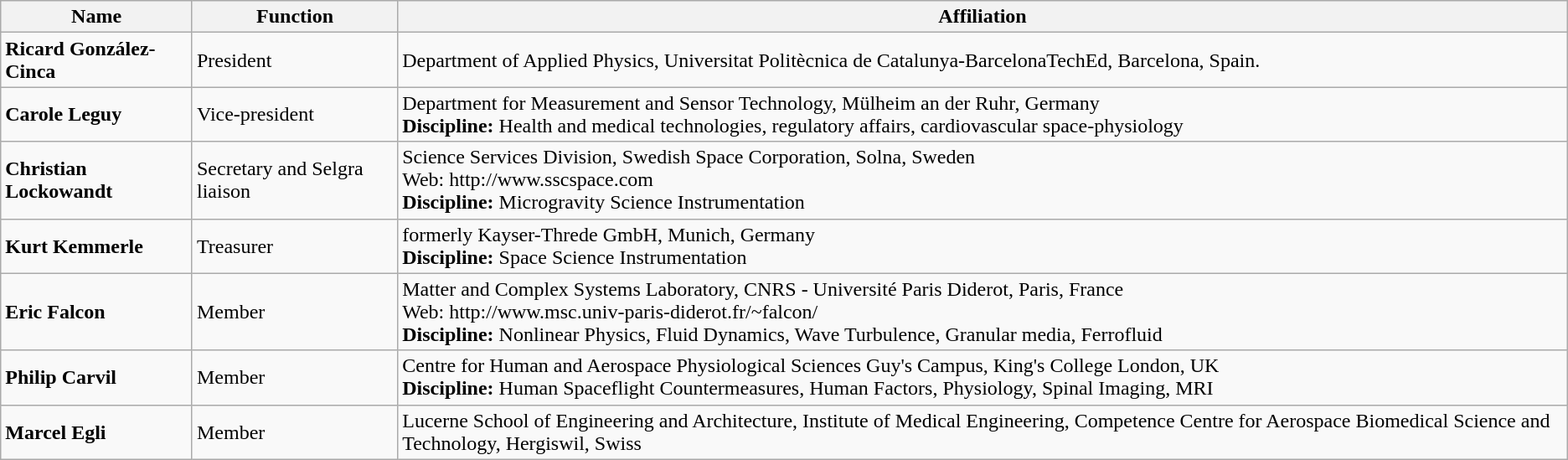<table class="wikitable">
<tr>
<th>Name</th>
<th>Function</th>
<th>Affiliation</th>
</tr>
<tr>
<td><strong>Ricard González-Cinca</strong></td>
<td>President</td>
<td>Department of Applied Physics, Universitat Politècnica de Catalunya-BarcelonaTechEd, Barcelona, Spain.</td>
</tr>
<tr>
<td><strong>Carole Leguy</strong></td>
<td>Vice-president</td>
<td>Department for Measurement and Sensor Technology, Mülheim an der Ruhr, Germany<br><strong>Discipline:</strong> Health and medical technologies, regulatory affairs, cardiovascular space-physiology</td>
</tr>
<tr>
<td><strong>Christian Lockowandt</strong></td>
<td>Secretary and Selgra liaison</td>
<td>Science Services Division, Swedish Space Corporation, Solna, Sweden<br>Web: http://www.sscspace.com<br><strong>Discipline:</strong> Microgravity Science Instrumentation</td>
</tr>
<tr>
<td><strong>Kurt Kemmerle</strong></td>
<td>Treasurer</td>
<td>formerly Kayser-Threde GmbH, Munich, Germany<br><strong>Discipline:</strong> Space Science Instrumentation</td>
</tr>
<tr>
<td><strong>Eric Falcon</strong></td>
<td>Member</td>
<td>Matter and Complex Systems Laboratory, CNRS - Université Paris Diderot, Paris, France<br>Web: http://www.msc.univ-paris-diderot.fr/~falcon/<br><strong>Discipline:</strong> Nonlinear Physics, Fluid Dynamics, Wave Turbulence, Granular media, Ferrofluid</td>
</tr>
<tr>
<td><strong>Philip Carvil</strong></td>
<td>Member</td>
<td>Centre for Human and Aerospace Physiological Sciences Guy's Campus, King's College London, UK<br><strong>Discipline:</strong> Human Spaceflight Countermeasures, Human Factors, Physiology, Spinal Imaging, MRI</td>
</tr>
<tr>
<td><strong>Marcel Egli</strong></td>
<td>Member</td>
<td>Lucerne School of Engineering and Architecture, Institute of Medical Engineering, Competence Centre for Aerospace Biomedical Science and Technology, Hergiswil, Swiss</td>
</tr>
</table>
